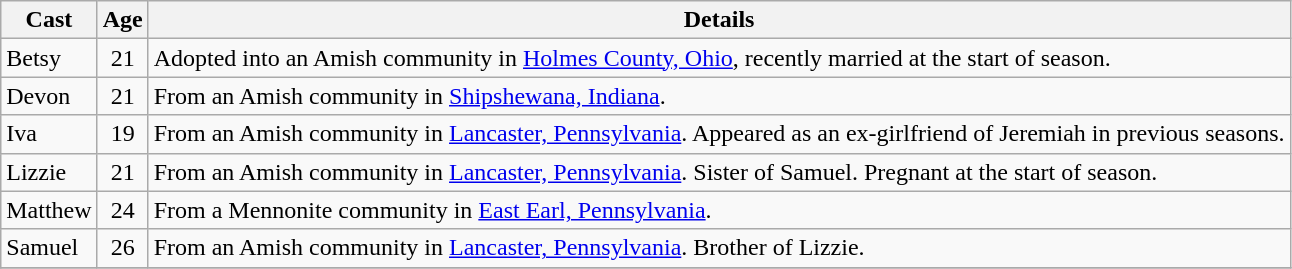<table class="wikitable">
<tr>
<th>Cast</th>
<th>Age</th>
<th>Details</th>
</tr>
<tr>
<td>Betsy</td>
<td style="text-align:center;">21</td>
<td>Adopted into an Amish community in <a href='#'>Holmes County, Ohio</a>, recently married at the start of season.</td>
</tr>
<tr>
<td>Devon</td>
<td style="text-align:center;">21</td>
<td>From an Amish community in <a href='#'>Shipshewana, Indiana</a>.</td>
</tr>
<tr>
<td>Iva</td>
<td style="text-align:center;">19</td>
<td>From an Amish community in <a href='#'>Lancaster, Pennsylvania</a>. Appeared as an ex-girlfriend of Jeremiah in previous seasons.</td>
</tr>
<tr>
<td>Lizzie</td>
<td style="text-align:center;">21</td>
<td>From an Amish community in <a href='#'>Lancaster, Pennsylvania</a>. Sister of Samuel. Pregnant at the start of season.</td>
</tr>
<tr>
<td>Matthew</td>
<td style="text-align:center;">24</td>
<td>From a Mennonite community in <a href='#'>East Earl, Pennsylvania</a>.</td>
</tr>
<tr>
<td>Samuel</td>
<td style="text-align:center;">26</td>
<td>From an Amish community in <a href='#'>Lancaster, Pennsylvania</a>. Brother of Lizzie.</td>
</tr>
<tr>
</tr>
</table>
